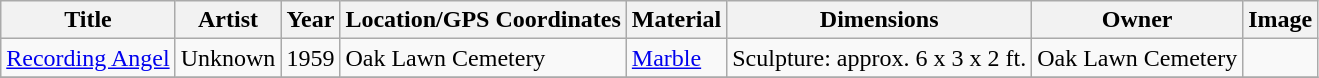<table class="wikitable sortable">
<tr>
<th>Title</th>
<th>Artist</th>
<th>Year</th>
<th>Location/GPS Coordinates</th>
<th>Material</th>
<th>Dimensions</th>
<th>Owner</th>
<th>Image</th>
</tr>
<tr>
<td><a href='#'>Recording Angel</a></td>
<td>Unknown</td>
<td>1959</td>
<td>Oak Lawn Cemetery</td>
<td><a href='#'>Marble</a></td>
<td>Sculpture: approx. 6 x 3 x 2 ft.</td>
<td>Oak Lawn Cemetery</td>
<td></td>
</tr>
<tr>
</tr>
</table>
